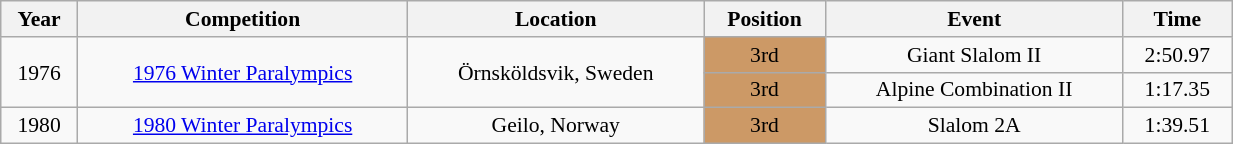<table class="wikitable" width=65% style="font-size:90%; text-align:center;">
<tr>
<th>Year</th>
<th>Competition</th>
<th>Location</th>
<th>Position</th>
<th>Event</th>
<th>Time</th>
</tr>
<tr>
<td rowspan=2>1976</td>
<td rowspan=2><a href='#'>1976 Winter Paralympics</a></td>
<td rowspan=2>Örnsköldsvik, Sweden</td>
<td bgcolor=cc9966>3rd</td>
<td>Giant Slalom II</td>
<td>2:50.97</td>
</tr>
<tr>
<td bgcolor=cc9966>3rd</td>
<td>Alpine Combination II</td>
<td>1:17.35</td>
</tr>
<tr>
<td>1980</td>
<td><a href='#'>1980 Winter Paralympics</a></td>
<td>Geilo, Norway</td>
<td bgcolor=cc9966>3rd</td>
<td>Slalom 2A</td>
<td>1:39.51</td>
</tr>
</table>
